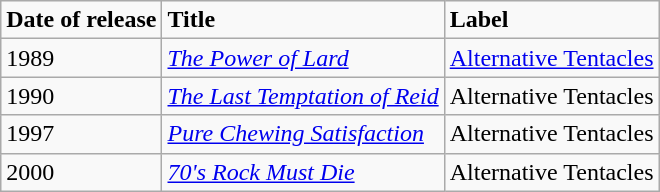<table class="wikitable">
<tr>
<td><strong>Date of release</strong></td>
<td><strong>Title</strong></td>
<td><strong>Label</strong></td>
</tr>
<tr>
<td>1989</td>
<td><em><a href='#'>The Power of Lard</a></em></td>
<td><a href='#'>Alternative Tentacles</a></td>
</tr>
<tr>
<td>1990</td>
<td><em><a href='#'>The Last Temptation of Reid</a></em></td>
<td>Alternative Tentacles</td>
</tr>
<tr>
<td>1997</td>
<td><em><a href='#'>Pure Chewing Satisfaction</a></em></td>
<td>Alternative Tentacles</td>
</tr>
<tr>
<td>2000</td>
<td><em><a href='#'>70's Rock Must Die</a></em></td>
<td>Alternative Tentacles</td>
</tr>
</table>
